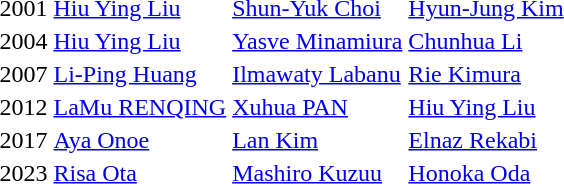<table>
<tr>
<td align="center">2001</td>
<td> <a href='#'>Hiu Ying Liu</a></td>
<td> <a href='#'>Shun-Yuk Choi</a></td>
<td> <a href='#'>Hyun-Jung Kim</a></td>
</tr>
<tr>
<td align="center">2004</td>
<td> <a href='#'>Hiu Ying Liu</a></td>
<td> <a href='#'>Yasve Minamiura</a></td>
<td> <a href='#'>Chunhua Li</a></td>
</tr>
<tr>
<td align="center">2007</td>
<td> <a href='#'>Li-Ping Huang</a></td>
<td> <a href='#'>Ilmawaty Labanu</a></td>
<td> <a href='#'>Rie Kimura</a></td>
</tr>
<tr>
<td align="center">2012</td>
<td> <a href='#'>LaMu RENQING</a></td>
<td> <a href='#'>Xuhua PAN</a></td>
<td> <a href='#'>Hiu Ying Liu</a></td>
</tr>
<tr>
<td align="center">2017</td>
<td> <a href='#'>Aya Onoe</a></td>
<td> <a href='#'>Lan Kim</a></td>
<td> <a href='#'>Elnaz Rekabi</a></td>
</tr>
<tr>
<td align="center">2023</td>
<td> <a href='#'>Risa Ota</a></td>
<td> <a href='#'>Mashiro Kuzuu</a></td>
<td> <a href='#'>Honoka Oda</a></td>
</tr>
</table>
